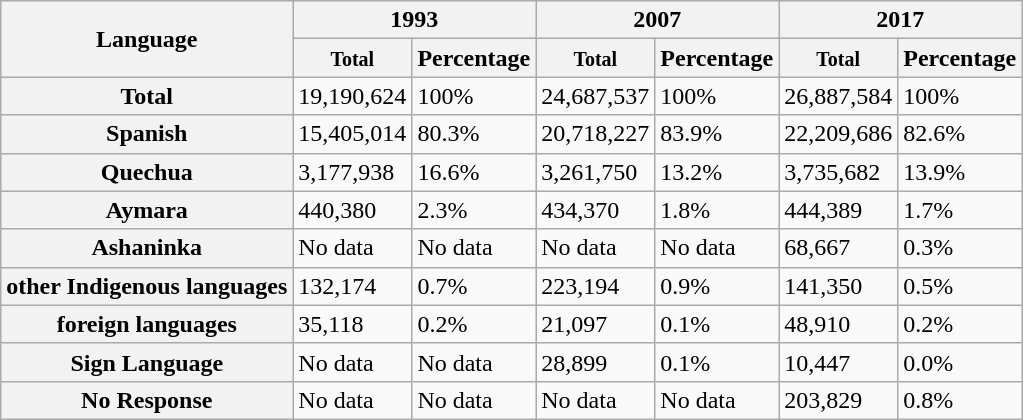<table class="wikitable">
<tr>
<th rowspan="2">Language</th>
<th colspan="2">1993</th>
<th colspan="2">2007 </th>
<th colspan="2">2017 </th>
</tr>
<tr>
<th><small>Total</small></th>
<th>Percentage</th>
<th><small>Total</small></th>
<th>Percentage</th>
<th><small>Total</small></th>
<th>Percentage</th>
</tr>
<tr>
<th>Total</th>
<td>19,190,624</td>
<td>100%</td>
<td>24,687,537</td>
<td>100%</td>
<td>26,887,584</td>
<td>100%</td>
</tr>
<tr>
<th>Spanish</th>
<td>15,405,014</td>
<td>80.3%</td>
<td>20,718,227</td>
<td>83.9%</td>
<td>22,209,686</td>
<td>82.6%</td>
</tr>
<tr>
<th>Quechua</th>
<td>3,177,938</td>
<td>16.6%</td>
<td>3,261,750</td>
<td>13.2%</td>
<td>3,735,682</td>
<td>13.9%</td>
</tr>
<tr>
<th>Aymara</th>
<td>440,380</td>
<td>2.3%</td>
<td>434,370</td>
<td>1.8%</td>
<td>444,389</td>
<td>1.7%</td>
</tr>
<tr>
<th>Ashaninka</th>
<td>No data</td>
<td>No data</td>
<td>No data</td>
<td>No data</td>
<td>68,667</td>
<td>0.3%</td>
</tr>
<tr>
<th>other Indigenous languages</th>
<td>132,174</td>
<td>0.7%</td>
<td>223,194</td>
<td>0.9%</td>
<td>141,350</td>
<td>0.5%</td>
</tr>
<tr>
<th>foreign languages</th>
<td>35,118</td>
<td>0.2%</td>
<td>21,097</td>
<td>0.1%</td>
<td>48,910</td>
<td>0.2%</td>
</tr>
<tr>
<th>Sign Language</th>
<td>No data</td>
<td>No data</td>
<td>28,899</td>
<td>0.1%</td>
<td>10,447</td>
<td>0.0%</td>
</tr>
<tr>
<th>No Response</th>
<td>No data</td>
<td>No data</td>
<td>No data</td>
<td>No data</td>
<td>203,829</td>
<td>0.8%</td>
</tr>
</table>
